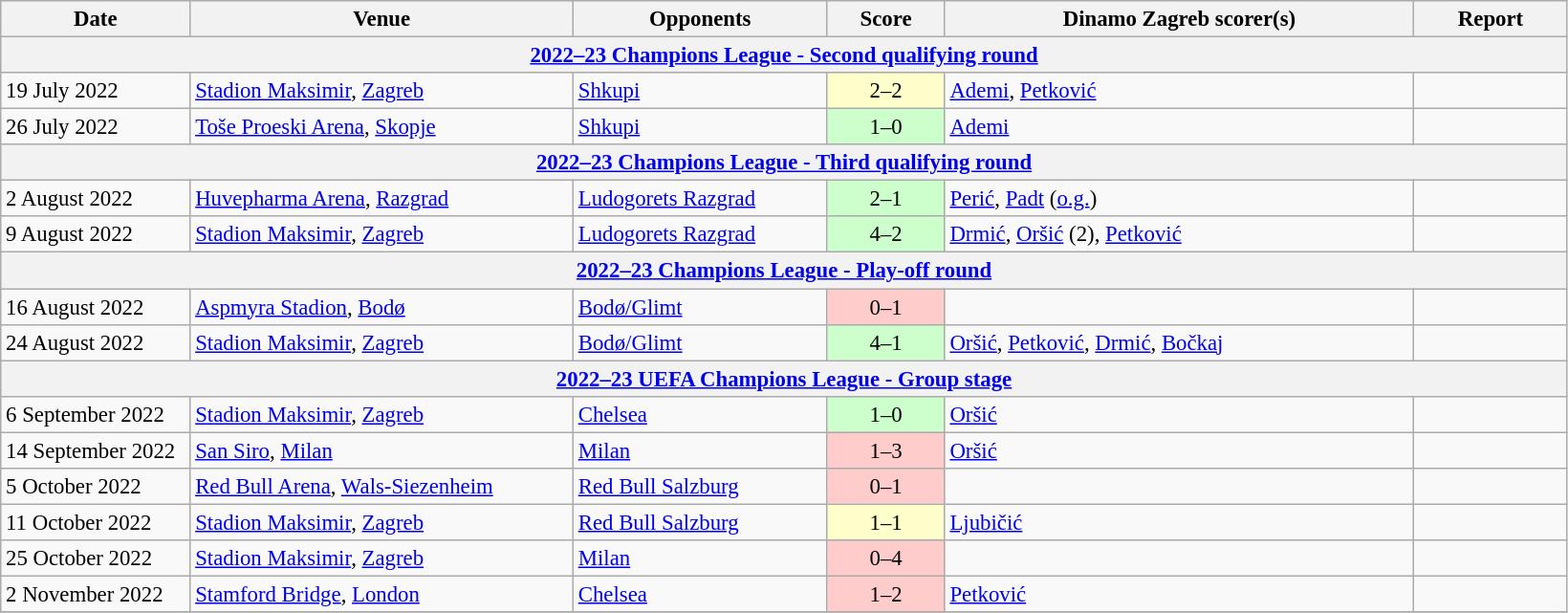<table class="wikitable" style="font-size:95%;">
<tr>
<th width=125>Date</th>
<th width=260>Venue</th>
<th width=170>Opponents</th>
<th width= 75>Score</th>
<th width=320>Dinamo Zagreb scorer(s)</th>
<th width=100>Report</th>
</tr>
<tr>
<th colspan=7><a href='#'>2022–23 Champions League - Second qualifying round</a></th>
</tr>
<tr>
<td>19 July 2022</td>
<td><a href='#'>Stadion Maksimir</a>, <a href='#'>Zagreb</a></td>
<td> <a href='#'>Shkupi</a></td>
<td align=center bgcolor=#FFFFCC>2–2</td>
<td><a href='#'>Ademi</a>, <a href='#'>Petković</a></td>
<td></td>
</tr>
<tr>
<td>26 July 2022</td>
<td><a href='#'>Toše Proeski Arena</a>, <a href='#'>Skopje</a></td>
<td> <a href='#'>Shkupi</a></td>
<td align=center bgcolor=#CCFFCC>1–0</td>
<td><a href='#'>Ademi</a></td>
<td></td>
</tr>
<tr>
<th colspan=7><a href='#'>2022–23 Champions League - Third qualifying round</a></th>
</tr>
<tr>
<td>2 August 2022</td>
<td><a href='#'>Huvepharma Arena</a>, <a href='#'>Razgrad</a></td>
<td> <a href='#'>Ludogorets Razgrad</a></td>
<td align=center bgcolor=#CCFFCC>2–1</td>
<td><a href='#'>Perić</a>, <a href='#'>Padt</a> (<a href='#'>o.g.</a>)</td>
<td></td>
</tr>
<tr>
<td>9 August 2022</td>
<td><a href='#'>Stadion Maksimir</a>, <a href='#'>Zagreb</a></td>
<td> <a href='#'>Ludogorets Razgrad</a></td>
<td align=center bgcolor=#CCFFCC>4–2</td>
<td><a href='#'>Drmić</a>, <a href='#'>Oršić</a> (2), <a href='#'>Petković</a></td>
<td></td>
</tr>
<tr>
<th colspan=7><a href='#'>2022–23 Champions League - Play-off round</a></th>
</tr>
<tr>
<td>16 August 2022</td>
<td><a href='#'>Aspmyra Stadion</a>, <a href='#'>Bodø</a></td>
<td> <a href='#'>Bodø/Glimt</a></td>
<td align=center bgcolor=#FFCCCC>0–1</td>
<td></td>
<td></td>
</tr>
<tr>
<td>24 August 2022</td>
<td><a href='#'>Stadion Maksimir</a>, <a href='#'>Zagreb</a></td>
<td> <a href='#'>Bodø/Glimt</a></td>
<td align=center bgcolor=#CCFFCC>4–1 </td>
<td><a href='#'>Oršić</a>, <a href='#'>Petković</a>, <a href='#'>Drmić</a>, <a href='#'>Bočkaj</a></td>
<td></td>
</tr>
<tr>
<th colspan=7><a href='#'>2022–23 UEFA Champions League - Group stage</a></th>
</tr>
<tr>
<td>6 September 2022</td>
<td><a href='#'>Stadion Maksimir</a>, <a href='#'>Zagreb</a></td>
<td> <a href='#'>Chelsea</a></td>
<td align=center bgcolor=#CCFFCC>1–0</td>
<td><a href='#'>Oršić</a></td>
<td></td>
</tr>
<tr>
<td>14 September 2022</td>
<td><a href='#'>San Siro</a>, <a href='#'>Milan</a></td>
<td> <a href='#'>Milan</a></td>
<td align=center bgcolor=#FFCCCC>1–3</td>
<td><a href='#'>Oršić</a></td>
<td></td>
</tr>
<tr>
<td>5 October 2022</td>
<td><a href='#'>Red Bull Arena</a>, <a href='#'>Wals-Siezenheim</a></td>
<td> <a href='#'>Red Bull Salzburg</a></td>
<td align=center bgcolor=#FFCCCC>0–1</td>
<td></td>
<td></td>
</tr>
<tr>
<td>11 October 2022</td>
<td><a href='#'>Stadion Maksimir</a>, <a href='#'>Zagreb</a></td>
<td> <a href='#'>Red Bull Salzburg</a></td>
<td align=center bgcolor=#FFFFCC>1–1</td>
<td><a href='#'>Ljubičić</a></td>
<td></td>
</tr>
<tr>
<td>25 October 2022</td>
<td><a href='#'>Stadion Maksimir</a>, <a href='#'>Zagreb</a></td>
<td> <a href='#'>Milan</a></td>
<td align=center bgcolor=#FFCCCC>0–4</td>
<td></td>
<td></td>
</tr>
<tr>
<td>2 November 2022</td>
<td><a href='#'>Stamford Bridge</a>, <a href='#'>London</a></td>
<td> <a href='#'>Chelsea</a></td>
<td align=center bgcolor=#FFCCCC>1–2</td>
<td><a href='#'>Petković</a></td>
<td></td>
</tr>
<tr>
</tr>
</table>
